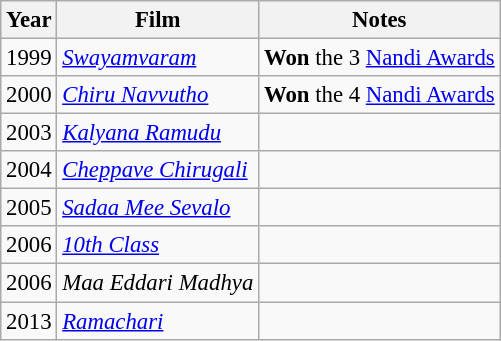<table class="wikitable" style="font-size: 95%;">
<tr>
<th>Year</th>
<th>Film</th>
<th>Notes</th>
</tr>
<tr>
<td>1999</td>
<td><a href='#'><em>Swayamvaram</em></a></td>
<td><strong> Won</strong>  the 3 <a href='#'>Nandi Awards</a></td>
</tr>
<tr>
<td>2000</td>
<td><em><a href='#'>Chiru Navvutho</a></em></td>
<td><strong> Won</strong>  the 4 <a href='#'>Nandi Awards</a></td>
</tr>
<tr>
<td>2003</td>
<td><em><a href='#'>Kalyana Ramudu</a></em></td>
<td></td>
</tr>
<tr>
<td>2004</td>
<td><em><a href='#'>Cheppave Chirugali</a></em></td>
<td></td>
</tr>
<tr>
<td>2005</td>
<td><em><a href='#'>Sadaa Mee Sevalo</a></em></td>
<td></td>
</tr>
<tr>
<td>2006</td>
<td><em><a href='#'>10th Class</a></em></td>
<td></td>
</tr>
<tr>
<td>2006</td>
<td><em>Maa Eddari Madhya</em></td>
<td></td>
</tr>
<tr>
<td>2013</td>
<td><em><a href='#'>Ramachari</a></em></td>
<td></td>
</tr>
</table>
